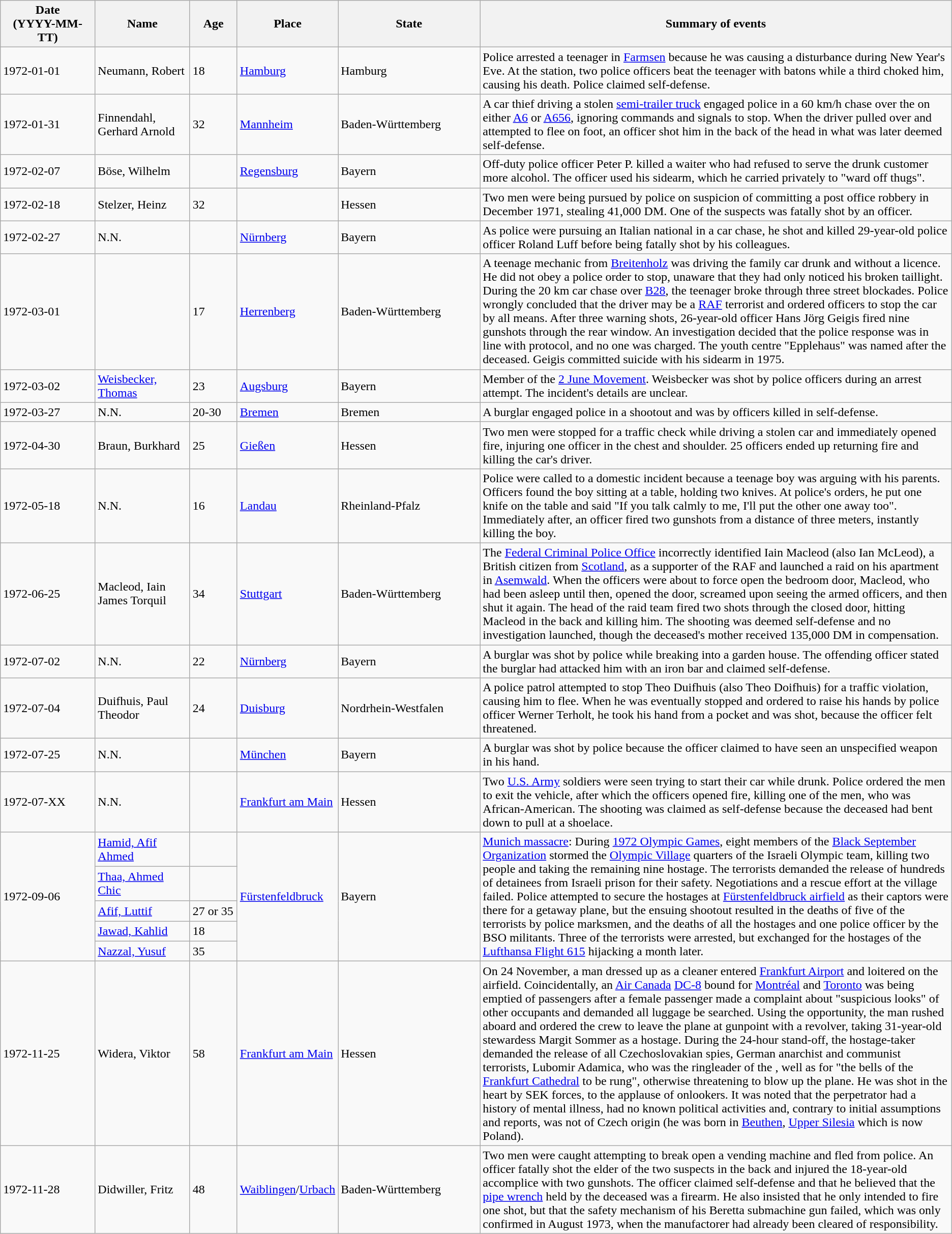<table class="wikitable sortable static-row-numbers static-row-header-text">
<tr>
<th style="width:10%;">Date<br>(YYYY-MM-TT)</th>
<th style="width:10%;">Name</th>
<th style="width:5%;">Age</th>
<th style="width:10%;">Place</th>
<th style="width:15%;">State</th>
<th style="width:50%;">Summary of events</th>
</tr>
<tr>
<td>1972-01-01</td>
<td>Neumann, Robert</td>
<td>18</td>
<td><a href='#'>Hamburg</a></td>
<td>Hamburg</td>
<td>Police arrested a teenager in <a href='#'>Farmsen</a> because he was causing a disturbance during New Year's Eve. At the station, two police officers beat the teenager with batons while a third choked him, causing his death. Police claimed self-defense.</td>
</tr>
<tr>
<td>1972-01-31</td>
<td>Finnendahl, Gerhard Arnold</td>
<td>32</td>
<td><a href='#'>Mannheim</a></td>
<td>Baden-Württemberg</td>
<td>A car thief driving a stolen <a href='#'>semi-trailer truck</a> engaged police in a 60 km/h chase over the  on either <a href='#'>A6</a> or <a href='#'>A656</a>, ignoring commands and signals to stop. When the driver pulled over and attempted to flee on foot, an officer shot him in the back of the head in what was later deemed self-defense.</td>
</tr>
<tr>
<td>1972-02-07</td>
<td>Böse, Wilhelm</td>
<td></td>
<td><a href='#'>Regensburg</a></td>
<td>Bayern</td>
<td>Off-duty police officer Peter P. killed a waiter who had refused to serve the drunk customer more alcohol. The officer used his sidearm, which he carried privately to "ward off thugs".</td>
</tr>
<tr>
<td>1972-02-18</td>
<td>Stelzer, Heinz</td>
<td>32</td>
<td></td>
<td>Hessen</td>
<td>Two men were being pursued by police on suspicion of committing a post office robbery in December 1971, stealing 41,000 DM. One of the suspects was fatally shot by an officer.</td>
</tr>
<tr>
<td>1972-02-27</td>
<td>N.N.</td>
<td></td>
<td><a href='#'>Nürnberg</a></td>
<td>Bayern</td>
<td>As police were pursuing an Italian national in a car chase, he shot and killed 29-year-old police officer Roland Luff before being fatally shot by his colleagues.</td>
</tr>
<tr>
<td>1972-03-01</td>
<td></td>
<td>17</td>
<td><a href='#'>Herrenberg</a></td>
<td>Baden-Württemberg</td>
<td>A teenage mechanic from <a href='#'>Breitenholz</a> was driving the family car drunk and without a licence. He did not obey a police order to stop, unaware that they had only noticed his broken taillight. During the 20 km car chase over <a href='#'>B28</a>, the teenager broke through three street blockades. Police wrongly concluded that the driver may be a <a href='#'>RAF</a> terrorist and ordered officers to stop the car by all means. After three warning shots, 26-year-old officer Hans Jörg Geigis fired nine gunshots through the rear window. An investigation decided that the police response was in line with protocol, and no one was charged. The youth centre "Epplehaus" was named after the deceased. Geigis committed suicide with his sidearm in 1975.</td>
</tr>
<tr>
<td>1972-03-02</td>
<td><a href='#'>Weisbecker, Thomas</a></td>
<td>23</td>
<td><a href='#'>Augsburg</a></td>
<td>Bayern</td>
<td>Member of the <a href='#'>2 June Movement</a>. Weisbecker was shot by police officers during an arrest attempt. The incident's details are unclear.</td>
</tr>
<tr>
<td>1972-03-27</td>
<td>N.N.</td>
<td>20-30</td>
<td><a href='#'>Bremen</a></td>
<td>Bremen</td>
<td>A burglar engaged police in a shootout and was by officers killed in self-defense.</td>
</tr>
<tr>
<td>1972-04-30</td>
<td>Braun, Burkhard</td>
<td>25</td>
<td><a href='#'>Gießen</a></td>
<td>Hessen</td>
<td>Two men were stopped for a traffic check while driving a stolen car and immediately opened fire, injuring one officer in the chest and shoulder. 25 officers ended up returning fire and killing the car's driver.</td>
</tr>
<tr>
<td>1972-05-18</td>
<td>N.N.</td>
<td>16</td>
<td><a href='#'>Landau</a></td>
<td>Rheinland-Pfalz</td>
<td>Police were called to a domestic incident because a teenage boy was arguing with his parents. Officers found the boy sitting at a table, holding two knives. At police's orders, he put one knife on the table and said "If you talk calmly to me, I'll put the other one away too". Immediately after, an officer fired two gunshots from a distance of three meters, instantly killing the boy.</td>
</tr>
<tr>
<td>1972-06-25</td>
<td>Macleod, Iain James Torquil</td>
<td>34</td>
<td><a href='#'>Stuttgart</a></td>
<td>Baden-Württemberg</td>
<td>The <a href='#'>Federal Criminal Police Office</a> incorrectly identified Iain Macleod (also Ian McLeod), a British citizen from <a href='#'>Scotland</a>, as a supporter of the RAF and launched a raid on his apartment in <a href='#'>Asemwald</a>. When the officers were about to force open the bedroom door, Macleod, who had been asleep until then, opened the door, screamed upon seeing the armed officers, and then shut it again. The head of the raid team fired two shots through the closed door, hitting Macleod in the back and killing him. The shooting was deemed self-defense and no investigation launched, though the deceased's mother received 135,000 DM in compensation.</td>
</tr>
<tr>
<td>1972-07-02</td>
<td>N.N.</td>
<td>22</td>
<td><a href='#'>Nürnberg</a></td>
<td>Bayern</td>
<td>A burglar was shot by police while breaking into a garden house. The offending officer stated the burglar had attacked him with an iron bar and claimed self-defense.</td>
</tr>
<tr>
<td>1972-07-04</td>
<td>Duifhuis, Paul Theodor</td>
<td>24</td>
<td><a href='#'>Duisburg</a></td>
<td>Nordrhein-Westfalen</td>
<td>A police patrol attempted to stop Theo Duifhuis (also Theo Doifhuis) for a traffic violation, causing him to flee. When he was eventually stopped and ordered to raise his hands by police officer Werner Terholt, he took his hand from a pocket and was shot, because the officer felt threatened.</td>
</tr>
<tr>
<td>1972-07-25</td>
<td>N.N.</td>
<td></td>
<td><a href='#'>München</a></td>
<td>Bayern</td>
<td>A burglar was shot by police because the officer claimed to have seen an unspecified weapon in his hand.</td>
</tr>
<tr>
<td>1972-07-XX</td>
<td>N.N.</td>
<td></td>
<td><a href='#'>Frankfurt am Main</a></td>
<td>Hessen</td>
<td>Two <a href='#'>U.S. Army</a> soldiers were seen trying to start their car while drunk. Police ordered the men to exit the vehicle, after which the officers opened fire, killing one of the men, who was African-American. The shooting was claimed as self-defense because the deceased had bent down to pull at a shoelace.</td>
</tr>
<tr>
<td rowspan=5>1972-09-06</td>
<td><a href='#'>Hamid, Afif Ahmed</a></td>
<td></td>
<td rowspan="5"><a href='#'>Fürstenfeldbruck</a></td>
<td rowspan=5>Bayern</td>
<td rowspan="5"><a href='#'>Munich massacre</a>: During <a href='#'>1972 Olympic Games</a>, eight members of the <a href='#'>Black September Organization</a> stormed the <a href='#'>Olympic Village</a> quarters of the Israeli Olympic team, killing two people and taking the remaining nine hostage. The terrorists demanded the release of hundreds of detainees from Israeli prison for their safety. Negotiations and a rescue effort at the village failed. Police attempted to secure the hostages at <a href='#'>Fürstenfeldbruck airfield</a> as their captors were there for a getaway plane, but the ensuing shootout resulted in the deaths of five of the terrorists by police marksmen, and the deaths of all the hostages and one police officer by the BSO militants. Three of the terrorists were arrested, but exchanged for the hostages of the <a href='#'>Lufthansa Flight 615</a> hijacking a month later.</td>
</tr>
<tr>
<td><a href='#'>Thaa, Ahmed Chic</a></td>
<td></td>
</tr>
<tr>
<td><a href='#'>Afif, Luttif</a></td>
<td>27 or 35</td>
</tr>
<tr>
<td><a href='#'>Jawad, Kahlid</a></td>
<td>18</td>
</tr>
<tr>
<td><a href='#'>Nazzal, Yusuf</a></td>
<td>35</td>
</tr>
<tr>
<td>1972-11-25</td>
<td>Widera, Viktor</td>
<td>58</td>
<td><a href='#'>Frankfurt am Main</a></td>
<td>Hessen</td>
<td>On 24 November, a man dressed up as a cleaner entered <a href='#'>Frankfurt Airport</a> and loitered on the airfield. Coincidentally, an <a href='#'>Air Canada</a> <a href='#'>DC‐8</a> bound for <a href='#'>Montréal</a> and <a href='#'>Toronto</a> was being emptied of passengers after a female passenger made a complaint about "suspicious looks" of other occupants and demanded all luggage be searched. Using the opportunity, the man rushed aboard and ordered the crew to leave the plane at gunpoint with a revolver, taking 31-year-old stewardess Margit Sommer as a hostage. During the 24-hour stand-off, the hostage-taker demanded the release of all Czechoslovakian spies, German anarchist and communist terrorists, Lubomir Adamica, who was the ringleader of the , well as for "the bells of the <a href='#'>Frankfurt Cathedral</a> to be rung", otherwise threatening to blow up the plane. He was shot in the heart by SEK forces, to the applause of onlookers. It was noted that the perpetrator had a history of mental illness, had no known political activities and, contrary to initial assumptions and reports, was not of Czech origin (he was born in <a href='#'>Beuthen</a>, <a href='#'>Upper Silesia</a> which is now Poland).</td>
</tr>
<tr>
<td>1972-11-28</td>
<td>Didwiller, Fritz</td>
<td>48</td>
<td><a href='#'>Waiblingen</a>/<a href='#'>Urbach</a></td>
<td>Baden-Württemberg</td>
<td>Two men were caught attempting to break open a vending machine and fled from police. An officer fatally shot the elder of the two suspects in the back and injured the 18-year-old accomplice with two gunshots. The officer claimed self-defense and that he believed that the <a href='#'>pipe wrench</a> held by the deceased was a firearm. He also insisted that he only intended to fire one shot, but that the safety mechanism of his Beretta submachine gun failed, which was only confirmed in August 1973, when the manufactorer had already been cleared of responsibility.</td>
</tr>
</table>
